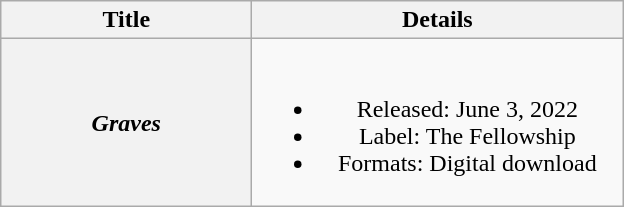<table class="wikitable plainrowheaders" style="text-align:center">
<tr>
<th scope="col" rowspan="1" style="width:10em;">Title</th>
<th scope="col" rowspan="1" style="width:15em;">Details</th>
</tr>
<tr>
<th scope="row"><em>Graves</em></th>
<td><br><ul><li>Released: June 3, 2022</li><li>Label: The Fellowship</li><li>Formats: Digital download</li></ul></td>
</tr>
</table>
